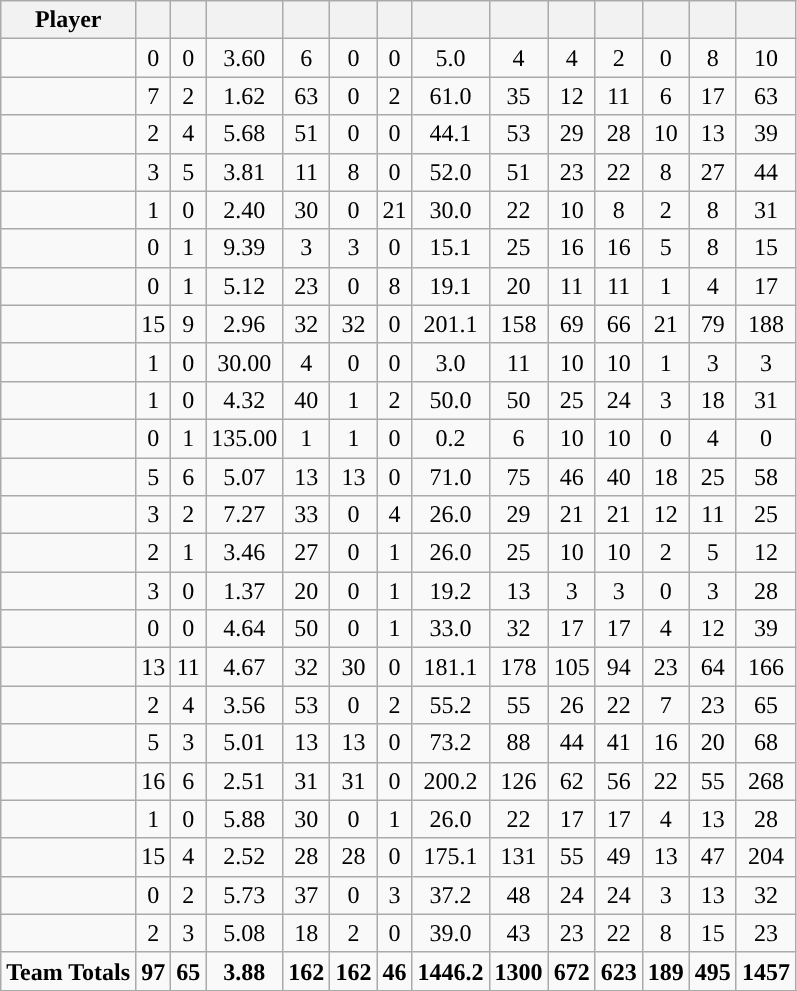<table class="wikitable sortable" style="text-align:center;">
<tr>
<th>Player</th>
<th></th>
<th></th>
<th></th>
<th></th>
<th></th>
<th></th>
<th></th>
<th></th>
<th></th>
<th></th>
<th></th>
<th></th>
<th></th>
</tr>
<tr>
<td align=left></td>
<td>0</td>
<td>0</td>
<td>3.60</td>
<td>6</td>
<td>0</td>
<td>0</td>
<td>5.0</td>
<td>4</td>
<td>4</td>
<td>2</td>
<td>0</td>
<td>8</td>
<td>10</td>
</tr>
<tr>
<td align=left></td>
<td>7</td>
<td>2</td>
<td>1.62</td>
<td>63</td>
<td>0</td>
<td>2</td>
<td>61.0</td>
<td>35</td>
<td>12</td>
<td>11</td>
<td>6</td>
<td>17</td>
<td>63</td>
</tr>
<tr>
<td align=left></td>
<td>2</td>
<td>4</td>
<td>5.68</td>
<td>51</td>
<td>0</td>
<td>0</td>
<td>44.1</td>
<td>53</td>
<td>29</td>
<td>28</td>
<td>10</td>
<td>13</td>
<td>39</td>
</tr>
<tr>
<td align=left></td>
<td>3</td>
<td>5</td>
<td>3.81</td>
<td>11</td>
<td>8</td>
<td>0</td>
<td>52.0</td>
<td>51</td>
<td>23</td>
<td>22</td>
<td>8</td>
<td>27</td>
<td>44</td>
</tr>
<tr>
<td align=left></td>
<td>1</td>
<td>0</td>
<td>2.40</td>
<td>30</td>
<td>0</td>
<td>21</td>
<td>30.0</td>
<td>22</td>
<td>10</td>
<td>8</td>
<td>2</td>
<td>8</td>
<td>31</td>
</tr>
<tr>
<td align=left></td>
<td>0</td>
<td>1</td>
<td>9.39</td>
<td>3</td>
<td>3</td>
<td>0</td>
<td>15.1</td>
<td>25</td>
<td>16</td>
<td>16</td>
<td>5</td>
<td>8</td>
<td>15</td>
</tr>
<tr>
<td align=left></td>
<td>0</td>
<td>1</td>
<td>5.12</td>
<td>23</td>
<td>0</td>
<td>8</td>
<td>19.1</td>
<td>20</td>
<td>11</td>
<td>11</td>
<td>1</td>
<td>4</td>
<td>17</td>
</tr>
<tr>
<td align=left></td>
<td>15</td>
<td>9</td>
<td>2.96</td>
<td>32</td>
<td>32</td>
<td>0</td>
<td>201.1</td>
<td>158</td>
<td>69</td>
<td>66</td>
<td>21</td>
<td>79</td>
<td>188</td>
</tr>
<tr>
<td align=left></td>
<td>1</td>
<td>0</td>
<td>30.00</td>
<td>4</td>
<td>0</td>
<td>0</td>
<td>3.0</td>
<td>11</td>
<td>10</td>
<td>10</td>
<td>1</td>
<td>3</td>
<td>3</td>
</tr>
<tr>
<td align=left></td>
<td>1</td>
<td>0</td>
<td>4.32</td>
<td>40</td>
<td>1</td>
<td>2</td>
<td>50.0</td>
<td>50</td>
<td>25</td>
<td>24</td>
<td>3</td>
<td>18</td>
<td>31</td>
</tr>
<tr>
<td align=left></td>
<td>0</td>
<td>1</td>
<td>135.00</td>
<td>1</td>
<td>1</td>
<td>0</td>
<td>0.2</td>
<td>6</td>
<td>10</td>
<td>10</td>
<td>0</td>
<td>4</td>
<td>0</td>
</tr>
<tr>
<td align=left></td>
<td>5</td>
<td>6</td>
<td>5.07</td>
<td>13</td>
<td>13</td>
<td>0</td>
<td>71.0</td>
<td>75</td>
<td>46</td>
<td>40</td>
<td>18</td>
<td>25</td>
<td>58</td>
</tr>
<tr>
<td align=left></td>
<td>3</td>
<td>2</td>
<td>7.27</td>
<td>33</td>
<td>0</td>
<td>4</td>
<td>26.0</td>
<td>29</td>
<td>21</td>
<td>21</td>
<td>12</td>
<td>11</td>
<td>25</td>
</tr>
<tr>
<td align=left></td>
<td>2</td>
<td>1</td>
<td>3.46</td>
<td>27</td>
<td>0</td>
<td>1</td>
<td>26.0</td>
<td>25</td>
<td>10</td>
<td>10</td>
<td>2</td>
<td>5</td>
<td>12</td>
</tr>
<tr>
<td align=left></td>
<td>3</td>
<td>0</td>
<td>1.37</td>
<td>20</td>
<td>0</td>
<td>1</td>
<td>19.2</td>
<td>13</td>
<td>3</td>
<td>3</td>
<td>0</td>
<td>3</td>
<td>28</td>
</tr>
<tr>
<td align=left></td>
<td>0</td>
<td>0</td>
<td>4.64</td>
<td>50</td>
<td>0</td>
<td>1</td>
<td>33.0</td>
<td>32</td>
<td>17</td>
<td>17</td>
<td>4</td>
<td>12</td>
<td>39</td>
</tr>
<tr>
<td align=left></td>
<td>13</td>
<td>11</td>
<td>4.67</td>
<td>32</td>
<td>30</td>
<td>0</td>
<td>181.1</td>
<td>178</td>
<td>105</td>
<td>94</td>
<td>23</td>
<td>64</td>
<td>166</td>
</tr>
<tr>
<td align=left></td>
<td>2</td>
<td>4</td>
<td>3.56</td>
<td>53</td>
<td>0</td>
<td>2</td>
<td>55.2</td>
<td>55</td>
<td>26</td>
<td>22</td>
<td>7</td>
<td>23</td>
<td>65</td>
</tr>
<tr>
<td align=left></td>
<td>5</td>
<td>3</td>
<td>5.01</td>
<td>13</td>
<td>13</td>
<td>0</td>
<td>73.2</td>
<td>88</td>
<td>44</td>
<td>41</td>
<td>16</td>
<td>20</td>
<td>68</td>
</tr>
<tr>
<td align=left></td>
<td>16</td>
<td>6</td>
<td>2.51</td>
<td>31</td>
<td>31</td>
<td>0</td>
<td>200.2</td>
<td>126</td>
<td>62</td>
<td>56</td>
<td>22</td>
<td>55</td>
<td>268</td>
</tr>
<tr>
<td align=left></td>
<td>1</td>
<td>0</td>
<td>5.88</td>
<td>30</td>
<td>0</td>
<td>1</td>
<td>26.0</td>
<td>22</td>
<td>17</td>
<td>17</td>
<td>4</td>
<td>13</td>
<td>28</td>
</tr>
<tr>
<td align=left></td>
<td>15</td>
<td>4</td>
<td>2.52</td>
<td>28</td>
<td>28</td>
<td>0</td>
<td>175.1</td>
<td>131</td>
<td>55</td>
<td>49</td>
<td>13</td>
<td>47</td>
<td>204</td>
</tr>
<tr>
<td align=left></td>
<td>0</td>
<td>2</td>
<td>5.73</td>
<td>37</td>
<td>0</td>
<td>3</td>
<td>37.2</td>
<td>48</td>
<td>24</td>
<td>24</td>
<td>3</td>
<td>13</td>
<td>32</td>
</tr>
<tr>
<td align=left></td>
<td>2</td>
<td>3</td>
<td>5.08</td>
<td>18</td>
<td>2</td>
<td>0</td>
<td>39.0</td>
<td>43</td>
<td>23</td>
<td>22</td>
<td>8</td>
<td>15</td>
<td>23</td>
</tr>
<tr>
<td align=left><strong>Team Totals</strong></td>
<td><strong>97</strong></td>
<td><strong>65</strong></td>
<td><strong>3.88</strong></td>
<td><strong>162</strong></td>
<td><strong>162</strong></td>
<td><strong>46</strong></td>
<td><strong>1446.2</strong></td>
<td><strong>1300</strong></td>
<td><strong>672</strong></td>
<td><strong>623</strong></td>
<td><strong>189</strong></td>
<td><strong>495</strong></td>
<td><strong>1457</strong></td>
</tr>
<tr class=="sortbottom">
</tr>
</table>
